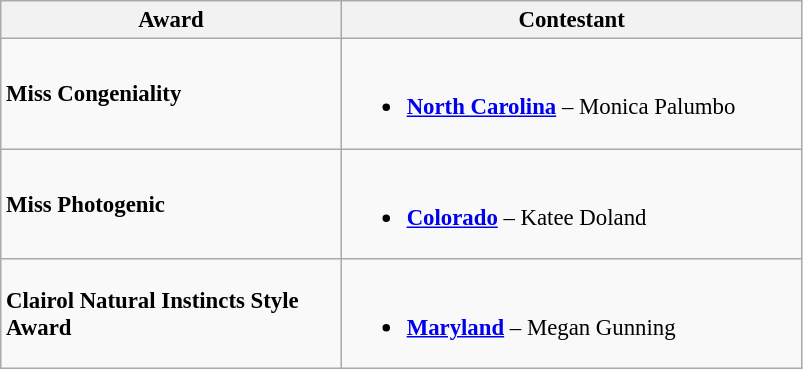<table class="wikitable sortable" style="font-size:95%;">
<tr>
<th width="220">Award</th>
<th width="300">Contestant</th>
</tr>
<tr>
<td><strong>Miss Congeniality</strong></td>
<td><br><ul><li><strong> <a href='#'>North Carolina</a></strong> – Monica Palumbo</li></ul></td>
</tr>
<tr>
<td><strong>Miss Photogenic</strong></td>
<td><br><ul><li><strong> <a href='#'>Colorado</a></strong> – Katee Doland</li></ul></td>
</tr>
<tr>
<td><strong>Clairol Natural Instincts Style Award</strong></td>
<td><br><ul><li><strong> <a href='#'>Maryland</a></strong> – Megan Gunning</li></ul></td>
</tr>
</table>
